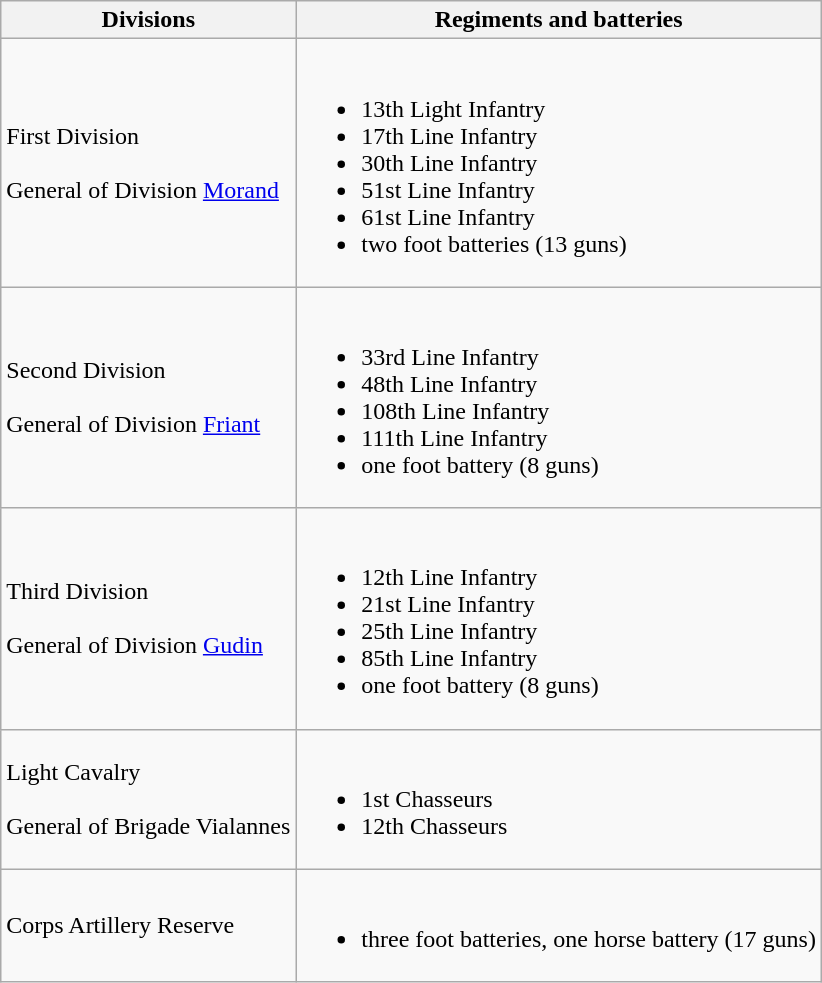<table class="wikitable">
<tr>
<th><strong>Divisions</strong></th>
<th><strong>Regiments and batteries</strong></th>
</tr>
<tr>
<td>First Division<br><br>
General of Division <a href='#'>Morand</a></td>
<td><br><ul><li>13th Light Infantry</li><li>17th Line Infantry</li><li>30th Line Infantry</li><li>51st Line Infantry</li><li>61st Line Infantry</li><li>two foot batteries (13 guns)</li></ul></td>
</tr>
<tr>
<td>Second Division<br><br>
General of Division <a href='#'>Friant</a></td>
<td><br><ul><li>33rd Line Infantry</li><li>48th Line Infantry</li><li>108th Line Infantry</li><li>111th Line Infantry</li><li>one foot battery (8 guns)</li></ul></td>
</tr>
<tr>
<td>Third Division<br><br>
General of Division <a href='#'>Gudin</a></td>
<td><br><ul><li>12th Line Infantry</li><li>21st Line Infantry</li><li>25th Line Infantry</li><li>85th Line Infantry</li><li>one foot battery (8 guns)</li></ul></td>
</tr>
<tr>
<td>Light Cavalry<br><br>
General of Brigade Vialannes</td>
<td><br><ul><li>1st Chasseurs</li><li>12th Chasseurs</li></ul></td>
</tr>
<tr>
<td>Corps Artillery Reserve</td>
<td><br><ul><li>three foot batteries, one horse battery (17 guns)</li></ul></td>
</tr>
</table>
